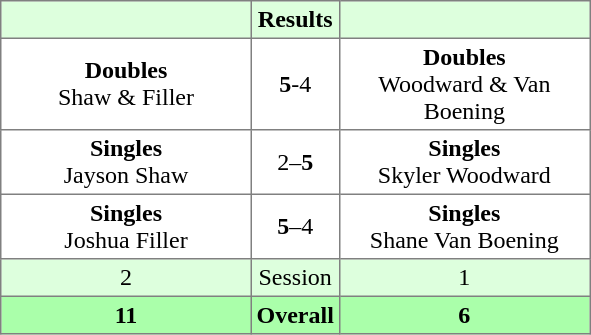<table border="1" cellpadding="3" style="border-collapse: collapse;">
<tr bgcolor="#ddffdd">
<th width="160"></th>
<th>Results</th>
<th width="160"></th>
</tr>
<tr>
<td align="center"><strong>Doubles</strong><br>Shaw & Filler</td>
<td align="center"><strong>5</strong>-4</td>
<td align="center"><strong>Doubles</strong><br>Woodward & Van Boening</td>
</tr>
<tr>
<td align="center"><strong>Singles</strong><br>Jayson Shaw</td>
<td align="center">2–<strong>5</strong></td>
<td align="center"><strong>Singles</strong><br>Skyler Woodward</td>
</tr>
<tr>
<td align="center"><strong>Singles</strong><br>Joshua Filler</td>
<td align="center"><strong>5</strong>–4</td>
<td align="center"><strong>Singles</strong><br>Shane Van Boening</td>
</tr>
<tr bgcolor="#ddffdd">
<td align="center">2</td>
<td align="center">Session</td>
<td align="center">1</td>
</tr>
<tr bgcolor="#aaffaa">
<th align="center">11</th>
<th align="center">Overall</th>
<th align="center">6</th>
</tr>
</table>
